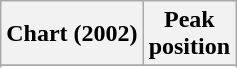<table class="wikitable sortable plainrowheaders" style="text-align:center;">
<tr>
<th scope="col">Chart (2002)</th>
<th scope="col">Peak<br>position</th>
</tr>
<tr>
</tr>
<tr>
</tr>
<tr>
</tr>
</table>
